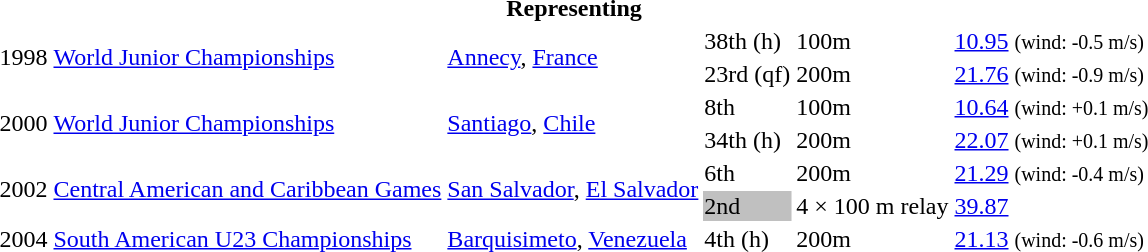<table>
<tr>
<th colspan="6">Representing </th>
</tr>
<tr>
<td rowspan=2>1998</td>
<td rowspan=2><a href='#'>World Junior Championships</a></td>
<td rowspan=2><a href='#'>Annecy</a>, <a href='#'>France</a></td>
<td>38th (h)</td>
<td>100m</td>
<td><a href='#'>10.95</a> <small>(wind: -0.5 m/s)</small></td>
</tr>
<tr>
<td>23rd (qf)</td>
<td>200m</td>
<td><a href='#'>21.76</a> <small>(wind: -0.9 m/s)</small></td>
</tr>
<tr>
<td rowspan=2>2000</td>
<td rowspan=2><a href='#'>World Junior Championships</a></td>
<td rowspan=2><a href='#'>Santiago</a>, <a href='#'>Chile</a></td>
<td>8th</td>
<td>100m</td>
<td><a href='#'>10.64</a> <small>(wind: +0.1 m/s)</small></td>
</tr>
<tr>
<td>34th (h)</td>
<td>200m</td>
<td><a href='#'>22.07</a> <small>(wind: +0.1 m/s)</small></td>
</tr>
<tr>
<td rowspan=2>2002</td>
<td rowspan=2><a href='#'>Central American and Caribbean Games</a></td>
<td rowspan=2><a href='#'>San Salvador</a>, <a href='#'>El Salvador</a></td>
<td>6th</td>
<td>200m</td>
<td><a href='#'>21.29</a> <small>(wind: -0.4 m/s)</small></td>
</tr>
<tr>
<td bgcolor=silver>2nd</td>
<td>4 × 100 m relay</td>
<td><a href='#'>39.87</a></td>
</tr>
<tr>
<td>2004</td>
<td><a href='#'>South American U23 Championships</a></td>
<td><a href='#'>Barquisimeto</a>, <a href='#'>Venezuela</a></td>
<td>4th (h)</td>
<td>200m</td>
<td><a href='#'>21.13</a> <small>(wind: -0.6 m/s)</small></td>
</tr>
</table>
